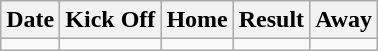<table class="wikitable" style="text-align: center">
<tr>
<th scope="col">Date</th>
<th scope="col">Kick Off</th>
<th scope="col">Home</th>
<th scope="col">Result</th>
<th scope="col">Away</th>
</tr>
<tr>
<td></td>
<td></td>
<td></td>
<td></td>
<td></td>
</tr>
</table>
